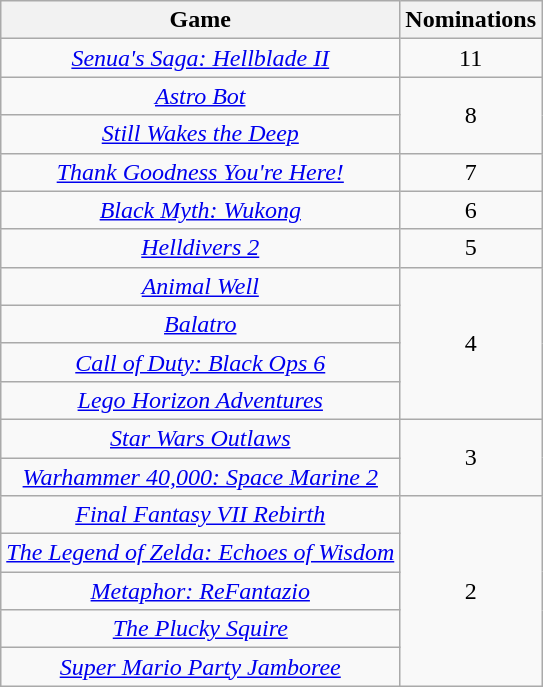<table class="wikitable sortable plainrowheaders" style="text-align:center">
<tr>
<th scope="col" align="center">Game</th>
<th scope="col" width="55">Nominations</th>
</tr>
<tr>
<td><em><a href='#'>Senua's Saga: Hellblade II</a></em></td>
<td>11</td>
</tr>
<tr>
<td><em><a href='#'>Astro Bot</a></em></td>
<td rowspan=2>8</td>
</tr>
<tr>
<td><em><a href='#'>Still Wakes the Deep</a></em></td>
</tr>
<tr>
<td><em><a href='#'>Thank Goodness You're Here!</a></em></td>
<td>7</td>
</tr>
<tr>
<td><em><a href='#'>Black Myth: Wukong</a></em></td>
<td>6</td>
</tr>
<tr>
<td><em><a href='#'>Helldivers 2</a></em></td>
<td>5</td>
</tr>
<tr>
<td><em><a href='#'>Animal Well</a></em></td>
<td rowspan=4>4</td>
</tr>
<tr>
<td><em><a href='#'>Balatro</a></em></td>
</tr>
<tr>
<td><em><a href='#'>Call of Duty: Black Ops 6</a></em></td>
</tr>
<tr>
<td><em><a href='#'>Lego Horizon Adventures</a></em></td>
</tr>
<tr>
<td><em><a href='#'>Star Wars Outlaws</a></em></td>
<td rowspan=2>3</td>
</tr>
<tr>
<td><em><a href='#'>Warhammer 40,000: Space Marine 2</a></em></td>
</tr>
<tr>
<td><em><a href='#'>Final Fantasy VII Rebirth</a></em></td>
<td rowspan=5>2</td>
</tr>
<tr>
<td><em><a href='#'>The Legend of Zelda: Echoes of Wisdom</a></em></td>
</tr>
<tr>
<td><em><a href='#'>Metaphor: ReFantazio</a></em></td>
</tr>
<tr>
<td><em><a href='#'>The Plucky Squire</a></em></td>
</tr>
<tr>
<td><em><a href='#'>Super Mario Party Jamboree</a></em></td>
</tr>
</table>
